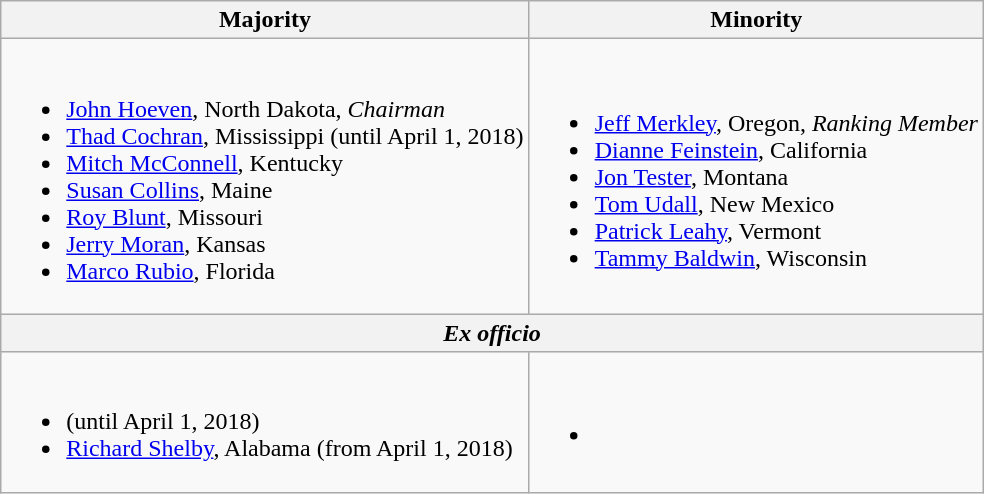<table class=wikitable>
<tr>
<th>Majority</th>
<th>Minority</th>
</tr>
<tr>
<td><br><ul><li><a href='#'>John Hoeven</a>, North Dakota, <em>Chairman</em></li><li><a href='#'>Thad Cochran</a>, Mississippi (until April 1, 2018)</li><li><a href='#'>Mitch McConnell</a>, Kentucky</li><li><a href='#'>Susan Collins</a>, Maine</li><li><a href='#'>Roy Blunt</a>, Missouri</li><li><a href='#'>Jerry Moran</a>, Kansas</li><li><a href='#'>Marco Rubio</a>, Florida</li></ul></td>
<td><br><ul><li><a href='#'>Jeff Merkley</a>, Oregon, <em>Ranking Member</em></li><li><a href='#'>Dianne Feinstein</a>, California</li><li><a href='#'>Jon Tester</a>, Montana</li><li><a href='#'>Tom Udall</a>, New Mexico</li><li><a href='#'>Patrick Leahy</a>, Vermont</li><li><a href='#'>Tammy Baldwin</a>, Wisconsin</li></ul></td>
</tr>
<tr>
<th colspan=2 align=center><em>Ex officio</em></th>
</tr>
<tr>
<td><br><ul><li> (until April 1, 2018)</li><li><a href='#'>Richard Shelby</a>, Alabama (from April 1, 2018)</li></ul></td>
<td><br><ul><li></li></ul></td>
</tr>
</table>
